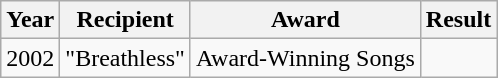<table class="wikitable">
<tr>
<th>Year</th>
<th>Recipient</th>
<th>Award</th>
<th>Result</th>
</tr>
<tr>
<td rowspan="2">2002</td>
<td rowspan="1">"Breathless"</td>
<td>Award-Winning Songs</td>
<td></td>
</tr>
</table>
